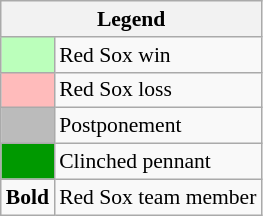<table class="wikitable" style="font-size:90%">
<tr>
<th colspan="2">Legend</th>
</tr>
<tr>
<td style="background:#bfb;"> </td>
<td>Red Sox win</td>
</tr>
<tr>
<td style="background:#fbb;"> </td>
<td>Red Sox loss</td>
</tr>
<tr>
<td style="background:#bbb;"> </td>
<td>Postponement</td>
</tr>
<tr>
<td style="background:#090;"> </td>
<td>Clinched pennant</td>
</tr>
<tr>
<td><strong>Bold</strong></td>
<td>Red Sox team member</td>
</tr>
</table>
